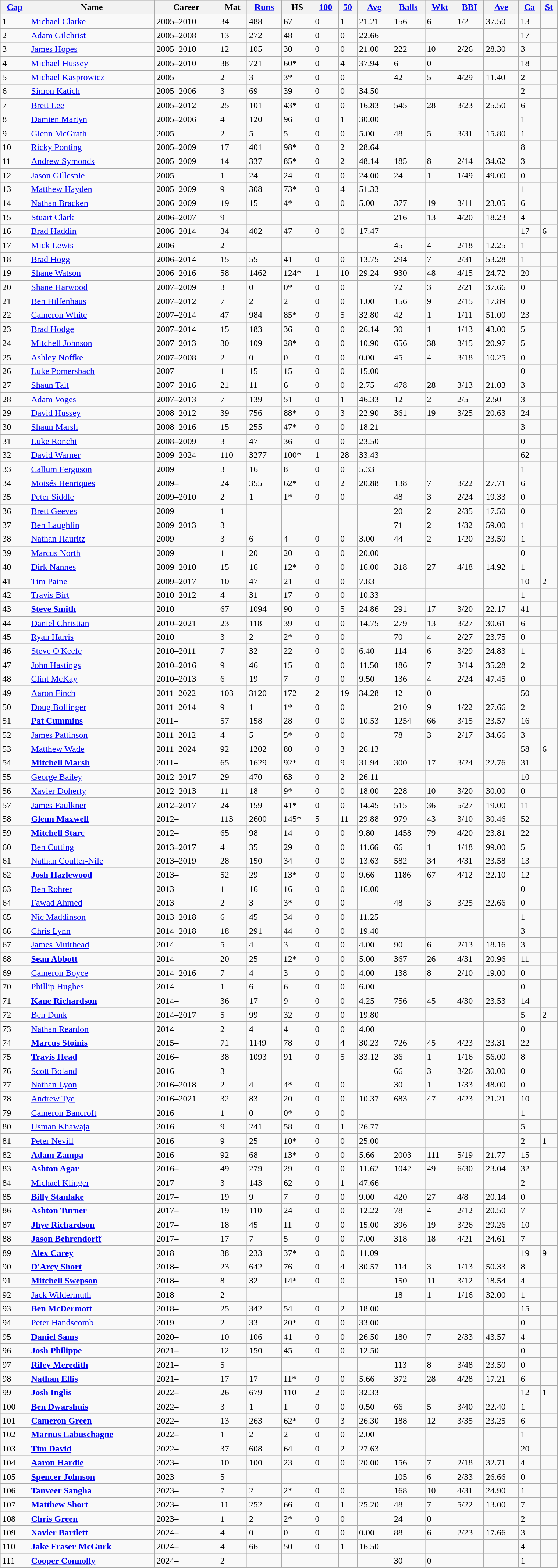<table class="wikitable sortable" width="80%">
<tr style="background:#efefef;">
<th><a href='#'>Cap</a></th>
<th>Name</th>
<th>Career</th>
<th>Mat</th>
<th><a href='#'>Runs</a></th>
<th>HS</th>
<th><a href='#'>100</a></th>
<th><a href='#'>50</a></th>
<th><a href='#'>Avg</a></th>
<th><a href='#'>Balls</a></th>
<th><a href='#'>Wkt</a></th>
<th><a href='#'>BBI</a></th>
<th><a href='#'>Ave</a></th>
<th><a href='#'>Ca</a></th>
<th><a href='#'>St</a></th>
</tr>
<tr>
<td>1</td>
<td><a href='#'>Michael Clarke</a></td>
<td>2005–2010</td>
<td>34</td>
<td>488</td>
<td>67</td>
<td>0</td>
<td>1</td>
<td>21.21</td>
<td>156</td>
<td>6</td>
<td>1/2</td>
<td>37.50</td>
<td>13</td>
<td></td>
</tr>
<tr>
<td>2</td>
<td><a href='#'>Adam Gilchrist</a> </td>
<td>2005–2008</td>
<td>13</td>
<td>272</td>
<td>48</td>
<td>0</td>
<td>0</td>
<td>22.66</td>
<td></td>
<td></td>
<td></td>
<td></td>
<td>17</td>
<td></td>
</tr>
<tr>
<td>3</td>
<td><a href='#'>James Hopes</a></td>
<td>2005–2010</td>
<td>12</td>
<td>105</td>
<td>30</td>
<td>0</td>
<td>0</td>
<td>21.00</td>
<td>222</td>
<td>10</td>
<td>2/26</td>
<td>28.30</td>
<td>3</td>
<td></td>
</tr>
<tr>
<td>4</td>
<td><a href='#'>Michael Hussey</a></td>
<td>2005–2010</td>
<td>38</td>
<td>721</td>
<td>60*</td>
<td>0</td>
<td>4</td>
<td>37.94</td>
<td>6</td>
<td>0</td>
<td></td>
<td></td>
<td>18</td>
<td></td>
</tr>
<tr>
<td>5</td>
<td><a href='#'>Michael Kasprowicz</a></td>
<td>2005</td>
<td>2</td>
<td>3</td>
<td>3*</td>
<td>0</td>
<td>0</td>
<td></td>
<td>42</td>
<td>5</td>
<td>4/29</td>
<td>11.40</td>
<td>2</td>
<td></td>
</tr>
<tr>
<td>6</td>
<td><a href='#'>Simon Katich</a></td>
<td>2005–2006</td>
<td>3</td>
<td>69</td>
<td>39</td>
<td>0</td>
<td>0</td>
<td>34.50</td>
<td></td>
<td></td>
<td></td>
<td></td>
<td>2</td>
<td></td>
</tr>
<tr>
<td>7</td>
<td><a href='#'>Brett Lee</a></td>
<td>2005–2012</td>
<td>25</td>
<td>101</td>
<td>43*</td>
<td>0</td>
<td>0</td>
<td>16.83</td>
<td>545</td>
<td>28</td>
<td>3/23</td>
<td>25.50</td>
<td>6</td>
<td></td>
</tr>
<tr>
<td>8</td>
<td><a href='#'>Damien Martyn</a></td>
<td>2005–2006</td>
<td>4</td>
<td>120</td>
<td>96</td>
<td>0</td>
<td>1</td>
<td>30.00</td>
<td></td>
<td></td>
<td></td>
<td></td>
<td>1</td>
<td></td>
</tr>
<tr>
<td>9</td>
<td><a href='#'>Glenn McGrath</a></td>
<td>2005</td>
<td>2</td>
<td>5</td>
<td>5</td>
<td>0</td>
<td>0</td>
<td>5.00</td>
<td>48</td>
<td>5</td>
<td>3/31</td>
<td>15.80</td>
<td>1</td>
<td></td>
</tr>
<tr>
<td>10</td>
<td><a href='#'>Ricky Ponting</a></td>
<td>2005–2009</td>
<td>17</td>
<td>401</td>
<td>98*</td>
<td>0</td>
<td>2</td>
<td>28.64</td>
<td></td>
<td></td>
<td></td>
<td></td>
<td>8</td>
<td></td>
</tr>
<tr>
<td>11</td>
<td><a href='#'>Andrew Symonds</a></td>
<td>2005–2009</td>
<td>14</td>
<td>337</td>
<td>85*</td>
<td>0</td>
<td>2</td>
<td>48.14</td>
<td>185</td>
<td>8</td>
<td>2/14</td>
<td>34.62</td>
<td>3</td>
<td></td>
</tr>
<tr>
<td>12</td>
<td><a href='#'>Jason Gillespie</a></td>
<td>2005</td>
<td>1</td>
<td>24</td>
<td>24</td>
<td>0</td>
<td>0</td>
<td>24.00</td>
<td>24</td>
<td>1</td>
<td>1/49</td>
<td>49.00</td>
<td>0</td>
<td></td>
</tr>
<tr>
<td>13</td>
<td><a href='#'>Matthew Hayden</a></td>
<td>2005–2009</td>
<td>9</td>
<td>308</td>
<td>73*</td>
<td>0</td>
<td>4</td>
<td>51.33</td>
<td></td>
<td></td>
<td></td>
<td></td>
<td>1</td>
<td></td>
</tr>
<tr>
<td>14</td>
<td><a href='#'>Nathan Bracken</a></td>
<td>2006–2009</td>
<td>19</td>
<td>15</td>
<td>4*</td>
<td>0</td>
<td>0</td>
<td>5.00</td>
<td>377</td>
<td>19</td>
<td>3/11</td>
<td>23.05</td>
<td>6</td>
<td></td>
</tr>
<tr>
<td>15</td>
<td><a href='#'>Stuart Clark</a></td>
<td>2006–2007</td>
<td>9</td>
<td></td>
<td></td>
<td></td>
<td></td>
<td></td>
<td>216</td>
<td>13</td>
<td>4/20</td>
<td>18.23</td>
<td>4</td>
<td></td>
</tr>
<tr>
<td>16</td>
<td><a href='#'>Brad Haddin</a> </td>
<td>2006–2014</td>
<td>34</td>
<td>402</td>
<td>47</td>
<td>0</td>
<td>0</td>
<td>17.47</td>
<td></td>
<td></td>
<td></td>
<td></td>
<td>17</td>
<td>6</td>
</tr>
<tr>
<td>17</td>
<td><a href='#'>Mick Lewis</a></td>
<td>2006</td>
<td>2</td>
<td></td>
<td></td>
<td></td>
<td></td>
<td></td>
<td>45</td>
<td>4</td>
<td>2/18</td>
<td>12.25</td>
<td>1</td>
<td></td>
</tr>
<tr>
<td>18</td>
<td><a href='#'>Brad Hogg</a></td>
<td>2006–2014</td>
<td>15</td>
<td>55</td>
<td>41</td>
<td>0</td>
<td>0</td>
<td>13.75</td>
<td>294</td>
<td>7</td>
<td>2/31</td>
<td>53.28</td>
<td>1</td>
<td></td>
</tr>
<tr>
<td>19</td>
<td><a href='#'>Shane Watson</a></td>
<td>2006–2016</td>
<td>58</td>
<td>1462</td>
<td>124*</td>
<td>1</td>
<td>10</td>
<td>29.24</td>
<td>930</td>
<td>48</td>
<td>4/15</td>
<td>24.72</td>
<td>20</td>
<td></td>
</tr>
<tr>
<td>20</td>
<td><a href='#'>Shane Harwood</a></td>
<td>2007–2009</td>
<td>3</td>
<td>0</td>
<td>0*</td>
<td>0</td>
<td>0</td>
<td></td>
<td>72</td>
<td>3</td>
<td>2/21</td>
<td>37.66</td>
<td>0</td>
<td></td>
</tr>
<tr>
<td>21</td>
<td><a href='#'>Ben Hilfenhaus</a></td>
<td>2007–2012</td>
<td>7</td>
<td>2</td>
<td>2</td>
<td>0</td>
<td>0</td>
<td>1.00</td>
<td>156</td>
<td>9</td>
<td>2/15</td>
<td>17.89</td>
<td>0</td>
<td></td>
</tr>
<tr>
<td>22</td>
<td><a href='#'>Cameron White</a></td>
<td>2007–2014</td>
<td>47</td>
<td>984</td>
<td>85*</td>
<td>0</td>
<td>5</td>
<td>32.80</td>
<td>42</td>
<td>1</td>
<td>1/11</td>
<td>51.00</td>
<td>23</td>
<td></td>
</tr>
<tr>
<td>23</td>
<td><a href='#'>Brad Hodge</a></td>
<td>2007–2014</td>
<td>15</td>
<td>183</td>
<td>36</td>
<td>0</td>
<td>0</td>
<td>26.14</td>
<td>30</td>
<td>1</td>
<td>1/13</td>
<td>43.00</td>
<td>5</td>
<td></td>
</tr>
<tr>
<td>24</td>
<td><a href='#'>Mitchell Johnson</a></td>
<td>2007–2013</td>
<td>30</td>
<td>109</td>
<td>28*</td>
<td>0</td>
<td>0</td>
<td>10.90</td>
<td>656</td>
<td>38</td>
<td>3/15</td>
<td>20.97</td>
<td>5</td>
<td></td>
</tr>
<tr>
<td>25</td>
<td><a href='#'>Ashley Noffke</a></td>
<td>2007–2008</td>
<td>2</td>
<td>0</td>
<td>0</td>
<td>0</td>
<td>0</td>
<td>0.00</td>
<td>45</td>
<td>4</td>
<td>3/18</td>
<td>10.25</td>
<td>0</td>
<td></td>
</tr>
<tr>
<td>26</td>
<td><a href='#'>Luke Pomersbach</a></td>
<td>2007</td>
<td>1</td>
<td>15</td>
<td>15</td>
<td>0</td>
<td>0</td>
<td>15.00</td>
<td></td>
<td></td>
<td></td>
<td></td>
<td>0</td>
<td></td>
</tr>
<tr>
<td>27</td>
<td><a href='#'>Shaun Tait</a></td>
<td>2007–2016</td>
<td>21</td>
<td>11</td>
<td>6</td>
<td>0</td>
<td>0</td>
<td>2.75</td>
<td>478</td>
<td>28</td>
<td>3/13</td>
<td>21.03</td>
<td>3</td>
<td></td>
</tr>
<tr>
<td>28</td>
<td><a href='#'>Adam Voges</a></td>
<td>2007–2013</td>
<td>7</td>
<td>139</td>
<td>51</td>
<td>0</td>
<td>1</td>
<td>46.33</td>
<td>12</td>
<td>2</td>
<td>2/5</td>
<td>2.50</td>
<td>3</td>
<td></td>
</tr>
<tr>
<td>29</td>
<td><a href='#'>David Hussey</a></td>
<td>2008–2012</td>
<td>39</td>
<td>756</td>
<td>88*</td>
<td>0</td>
<td>3</td>
<td>22.90</td>
<td>361</td>
<td>19</td>
<td>3/25</td>
<td>20.63</td>
<td>24</td>
<td></td>
</tr>
<tr>
<td>30</td>
<td><a href='#'>Shaun Marsh</a></td>
<td>2008–2016</td>
<td>15</td>
<td>255</td>
<td>47*</td>
<td>0</td>
<td>0</td>
<td>18.21</td>
<td></td>
<td></td>
<td></td>
<td></td>
<td>3</td>
<td></td>
</tr>
<tr>
<td>31</td>
<td><a href='#'>Luke Ronchi</a>  </td>
<td>2008–2009</td>
<td>3</td>
<td>47</td>
<td>36</td>
<td>0</td>
<td>0</td>
<td>23.50</td>
<td></td>
<td></td>
<td></td>
<td></td>
<td>0</td>
<td></td>
</tr>
<tr>
<td>32</td>
<td><a href='#'>David Warner</a></td>
<td>2009–2024</td>
<td>110</td>
<td>3277</td>
<td>100*</td>
<td>1</td>
<td>28</td>
<td>33.43</td>
<td></td>
<td></td>
<td></td>
<td></td>
<td>62</td>
<td></td>
</tr>
<tr>
<td>33</td>
<td><a href='#'>Callum Ferguson</a></td>
<td>2009</td>
<td>3</td>
<td>16</td>
<td>8</td>
<td>0</td>
<td>0</td>
<td>5.33</td>
<td></td>
<td></td>
<td></td>
<td></td>
<td>1</td>
<td></td>
</tr>
<tr>
<td>34</td>
<td><a href='#'>Moisés Henriques</a></td>
<td>2009–</td>
<td>24</td>
<td>355</td>
<td>62*</td>
<td>0</td>
<td>2</td>
<td>20.88</td>
<td>138</td>
<td>7</td>
<td>3/22</td>
<td>27.71</td>
<td>6</td>
<td></td>
</tr>
<tr>
<td>35</td>
<td><a href='#'>Peter Siddle</a></td>
<td>2009–2010</td>
<td>2</td>
<td>1</td>
<td>1*</td>
<td>0</td>
<td>0</td>
<td></td>
<td>48</td>
<td>3</td>
<td>2/24</td>
<td>19.33</td>
<td>0</td>
<td></td>
</tr>
<tr>
<td>36</td>
<td><a href='#'>Brett Geeves</a></td>
<td>2009</td>
<td>1</td>
<td></td>
<td></td>
<td></td>
<td></td>
<td></td>
<td>20</td>
<td>2</td>
<td>2/35</td>
<td>17.50</td>
<td>0</td>
<td></td>
</tr>
<tr>
<td>37</td>
<td><a href='#'>Ben Laughlin</a></td>
<td>2009–2013</td>
<td>3</td>
<td></td>
<td></td>
<td></td>
<td></td>
<td></td>
<td>71</td>
<td>2</td>
<td>1/32</td>
<td>59.00</td>
<td>1</td>
<td></td>
</tr>
<tr>
<td>38</td>
<td><a href='#'>Nathan Hauritz</a></td>
<td>2009</td>
<td>3</td>
<td>6</td>
<td>4</td>
<td>0</td>
<td>0</td>
<td>3.00</td>
<td>44</td>
<td>2</td>
<td>1/20</td>
<td>23.50</td>
<td>1</td>
<td></td>
</tr>
<tr>
<td>39</td>
<td><a href='#'>Marcus North</a></td>
<td>2009</td>
<td>1</td>
<td>20</td>
<td>20</td>
<td>0</td>
<td>0</td>
<td>20.00</td>
<td></td>
<td></td>
<td></td>
<td></td>
<td>0</td>
<td></td>
</tr>
<tr>
<td>40</td>
<td><a href='#'>Dirk Nannes</a></td>
<td>2009–2010</td>
<td>15</td>
<td>16</td>
<td>12*</td>
<td>0</td>
<td>0</td>
<td>16.00</td>
<td>318</td>
<td>27</td>
<td>4/18</td>
<td>14.92</td>
<td>1</td>
<td></td>
</tr>
<tr>
<td>41</td>
<td><a href='#'>Tim Paine</a>  </td>
<td>2009–2017</td>
<td>10</td>
<td>47</td>
<td>21</td>
<td>0</td>
<td>0</td>
<td>7.83</td>
<td></td>
<td></td>
<td></td>
<td></td>
<td>10</td>
<td>2</td>
</tr>
<tr>
<td>42</td>
<td><a href='#'>Travis Birt</a></td>
<td>2010–2012</td>
<td>4</td>
<td>31</td>
<td>17</td>
<td>0</td>
<td>0</td>
<td>10.33</td>
<td></td>
<td></td>
<td></td>
<td></td>
<td>1</td>
<td></td>
</tr>
<tr>
<td>43</td>
<td><strong><a href='#'>Steve Smith</a></strong></td>
<td>2010–</td>
<td>67</td>
<td>1094</td>
<td>90</td>
<td>0</td>
<td>5</td>
<td>24.86</td>
<td>291</td>
<td>17</td>
<td>3/20</td>
<td>22.17</td>
<td>41</td>
<td></td>
</tr>
<tr>
<td>44</td>
<td><a href='#'>Daniel Christian</a></td>
<td>2010–2021</td>
<td>23</td>
<td>118</td>
<td>39</td>
<td>0</td>
<td>0</td>
<td>14.75</td>
<td>279</td>
<td>13</td>
<td>3/27</td>
<td>30.61</td>
<td>6</td>
<td></td>
</tr>
<tr>
<td>45</td>
<td><a href='#'>Ryan Harris</a></td>
<td>2010</td>
<td>3</td>
<td>2</td>
<td>2*</td>
<td>0</td>
<td>0</td>
<td></td>
<td>70</td>
<td>4</td>
<td>2/27</td>
<td>23.75</td>
<td>0</td>
<td></td>
</tr>
<tr>
<td>46</td>
<td><a href='#'>Steve O'Keefe</a></td>
<td>2010–2011</td>
<td>7</td>
<td>32</td>
<td>22</td>
<td>0</td>
<td>0</td>
<td>6.40</td>
<td>114</td>
<td>6</td>
<td>3/29</td>
<td>24.83</td>
<td>1</td>
<td></td>
</tr>
<tr>
<td>47</td>
<td><a href='#'>John Hastings</a></td>
<td>2010–2016</td>
<td>9</td>
<td>46</td>
<td>15</td>
<td>0</td>
<td>0</td>
<td>11.50</td>
<td>186</td>
<td>7</td>
<td>3/14</td>
<td>35.28</td>
<td>2</td>
<td></td>
</tr>
<tr>
<td>48</td>
<td><a href='#'>Clint McKay</a></td>
<td>2010–2013</td>
<td>6</td>
<td>19</td>
<td>7</td>
<td>0</td>
<td>0</td>
<td>9.50</td>
<td>136</td>
<td>4</td>
<td>2/24</td>
<td>47.45</td>
<td>0</td>
<td></td>
</tr>
<tr>
<td>49</td>
<td><a href='#'>Aaron Finch</a></td>
<td>2011–2022</td>
<td>103</td>
<td>3120</td>
<td>172</td>
<td>2</td>
<td>19</td>
<td>34.28</td>
<td>12</td>
<td>0</td>
<td></td>
<td></td>
<td>50</td>
<td></td>
</tr>
<tr>
<td>50</td>
<td><a href='#'>Doug Bollinger</a></td>
<td>2011–2014</td>
<td>9</td>
<td>1</td>
<td>1*</td>
<td>0</td>
<td>0</td>
<td></td>
<td>210</td>
<td>9</td>
<td>1/22</td>
<td>27.66</td>
<td>2</td>
<td></td>
</tr>
<tr>
<td>51</td>
<td><strong><a href='#'>Pat Cummins</a></strong></td>
<td>2011–</td>
<td>57</td>
<td>158</td>
<td>28</td>
<td>0</td>
<td>0</td>
<td>10.53</td>
<td>1254</td>
<td>66</td>
<td>3/15</td>
<td>23.57</td>
<td>16</td>
<td></td>
</tr>
<tr>
<td>52</td>
<td><a href='#'>James Pattinson</a></td>
<td>2011–2012</td>
<td>4</td>
<td>5</td>
<td>5*</td>
<td>0</td>
<td>0</td>
<td></td>
<td>78</td>
<td>3</td>
<td>2/17</td>
<td>34.66</td>
<td>3</td>
<td></td>
</tr>
<tr>
<td>53</td>
<td><a href='#'>Matthew Wade</a> </td>
<td>2011–2024</td>
<td>92</td>
<td>1202</td>
<td>80</td>
<td>0</td>
<td>3</td>
<td>26.13</td>
<td></td>
<td></td>
<td></td>
<td></td>
<td>58</td>
<td>6</td>
</tr>
<tr>
<td>54</td>
<td><strong><a href='#'>Mitchell Marsh</a></strong></td>
<td>2011–</td>
<td>65</td>
<td>1629</td>
<td>92*</td>
<td>0</td>
<td>9</td>
<td>31.94</td>
<td>300</td>
<td>17</td>
<td>3/24</td>
<td>22.76</td>
<td>31</td>
<td></td>
</tr>
<tr>
<td>55</td>
<td><a href='#'>George Bailey</a></td>
<td>2012–2017</td>
<td>29</td>
<td>470</td>
<td>63</td>
<td>0</td>
<td>2</td>
<td>26.11</td>
<td></td>
<td></td>
<td></td>
<td></td>
<td>10</td>
<td></td>
</tr>
<tr>
<td>56</td>
<td><a href='#'>Xavier Doherty</a></td>
<td>2012–2013</td>
<td>11</td>
<td>18</td>
<td>9*</td>
<td>0</td>
<td>0</td>
<td>18.00</td>
<td>228</td>
<td>10</td>
<td>3/20</td>
<td>30.00</td>
<td>0</td>
<td></td>
</tr>
<tr>
<td>57</td>
<td><a href='#'>James Faulkner</a></td>
<td>2012–2017</td>
<td>24</td>
<td>159</td>
<td>41*</td>
<td>0</td>
<td>0</td>
<td>14.45</td>
<td>515</td>
<td>36</td>
<td>5/27</td>
<td>19.00</td>
<td>11</td>
<td></td>
</tr>
<tr>
<td>58</td>
<td><strong><a href='#'>Glenn Maxwell</a></strong></td>
<td>2012–</td>
<td>113</td>
<td>2600</td>
<td>145*</td>
<td>5</td>
<td>11</td>
<td>29.88</td>
<td>979</td>
<td>43</td>
<td>3/10</td>
<td>30.46</td>
<td>52</td>
<td></td>
</tr>
<tr>
<td>59</td>
<td><strong><a href='#'>Mitchell Starc</a></strong></td>
<td>2012–</td>
<td>65</td>
<td>98</td>
<td>14</td>
<td>0</td>
<td>0</td>
<td>9.80</td>
<td>1458</td>
<td>79</td>
<td>4/20</td>
<td>23.81</td>
<td>22</td>
<td></td>
</tr>
<tr>
<td>60</td>
<td><a href='#'>Ben Cutting</a></td>
<td>2013–2017</td>
<td>4</td>
<td>35</td>
<td>29</td>
<td>0</td>
<td>0</td>
<td>11.66</td>
<td>66</td>
<td>1</td>
<td>1/18</td>
<td>99.00</td>
<td>5</td>
<td></td>
</tr>
<tr>
<td>61</td>
<td><a href='#'>Nathan Coulter-Nile</a></td>
<td>2013–2019</td>
<td>28</td>
<td>150</td>
<td>34</td>
<td>0</td>
<td>0</td>
<td>13.63</td>
<td>582</td>
<td>34</td>
<td>4/31</td>
<td>23.58</td>
<td>13</td>
<td></td>
</tr>
<tr>
<td>62</td>
<td><strong><a href='#'>Josh Hazlewood</a></strong></td>
<td>2013–</td>
<td>52</td>
<td>29</td>
<td>13*</td>
<td>0</td>
<td>0</td>
<td>9.66</td>
<td>1186</td>
<td>67</td>
<td>4/12</td>
<td>22.10</td>
<td>12</td>
<td></td>
</tr>
<tr>
<td>63</td>
<td><a href='#'>Ben Rohrer</a></td>
<td>2013</td>
<td>1</td>
<td>16</td>
<td>16</td>
<td>0</td>
<td>0</td>
<td>16.00</td>
<td></td>
<td></td>
<td></td>
<td></td>
<td>0</td>
<td></td>
</tr>
<tr>
<td>64</td>
<td><a href='#'>Fawad Ahmed</a></td>
<td>2013</td>
<td>2</td>
<td>3</td>
<td>3*</td>
<td>0</td>
<td>0</td>
<td></td>
<td>48</td>
<td>3</td>
<td>3/25</td>
<td>22.66</td>
<td>0</td>
<td></td>
</tr>
<tr>
<td>65</td>
<td><a href='#'>Nic Maddinson</a></td>
<td>2013–2018</td>
<td>6</td>
<td>45</td>
<td>34</td>
<td>0</td>
<td>0</td>
<td>11.25</td>
<td></td>
<td></td>
<td></td>
<td></td>
<td>1</td>
<td></td>
</tr>
<tr>
<td>66</td>
<td><a href='#'>Chris Lynn</a></td>
<td>2014–2018</td>
<td>18</td>
<td>291</td>
<td>44</td>
<td>0</td>
<td>0</td>
<td>19.40</td>
<td></td>
<td></td>
<td></td>
<td></td>
<td>3</td>
<td></td>
</tr>
<tr>
<td>67</td>
<td><a href='#'>James Muirhead</a></td>
<td>2014</td>
<td>5</td>
<td>4</td>
<td>3</td>
<td>0</td>
<td>0</td>
<td>4.00</td>
<td>90</td>
<td>6</td>
<td>2/13</td>
<td>18.16</td>
<td>3</td>
<td></td>
</tr>
<tr>
<td>68</td>
<td><strong><a href='#'>Sean Abbott</a></strong></td>
<td>2014–</td>
<td>20</td>
<td>25</td>
<td>12*</td>
<td>0</td>
<td>0</td>
<td>5.00</td>
<td>367</td>
<td>26</td>
<td>4/31</td>
<td>20.96</td>
<td>11</td>
<td></td>
</tr>
<tr>
<td>69</td>
<td><a href='#'>Cameron Boyce</a></td>
<td>2014–2016</td>
<td>7</td>
<td>4</td>
<td>3</td>
<td>0</td>
<td>0</td>
<td>4.00</td>
<td>138</td>
<td>8</td>
<td>2/10</td>
<td>19.00</td>
<td>0</td>
<td></td>
</tr>
<tr>
<td>70</td>
<td><a href='#'>Phillip Hughes</a></td>
<td>2014</td>
<td>1</td>
<td>6</td>
<td>6</td>
<td>0</td>
<td>0</td>
<td>6.00</td>
<td></td>
<td></td>
<td></td>
<td></td>
<td>0</td>
<td></td>
</tr>
<tr>
<td>71</td>
<td><strong><a href='#'>Kane Richardson</a></strong></td>
<td>2014–</td>
<td>36</td>
<td>17</td>
<td>9</td>
<td>0</td>
<td>0</td>
<td>4.25</td>
<td>756</td>
<td>45</td>
<td>4/30</td>
<td>23.53</td>
<td>14</td>
<td></td>
</tr>
<tr>
<td>72</td>
<td><a href='#'>Ben Dunk</a> </td>
<td>2014–2017</td>
<td>5</td>
<td>99</td>
<td>32</td>
<td>0</td>
<td>0</td>
<td>19.80</td>
<td></td>
<td></td>
<td></td>
<td></td>
<td>5</td>
<td>2</td>
</tr>
<tr>
<td>73</td>
<td><a href='#'>Nathan Reardon</a></td>
<td>2014</td>
<td>2</td>
<td>4</td>
<td>4</td>
<td>0</td>
<td>0</td>
<td>4.00</td>
<td></td>
<td></td>
<td></td>
<td></td>
<td>0</td>
<td></td>
</tr>
<tr>
<td>74</td>
<td><strong><a href='#'>Marcus Stoinis</a></strong></td>
<td>2015–</td>
<td>71</td>
<td>1149</td>
<td>78</td>
<td>0</td>
<td>4</td>
<td>30.23</td>
<td>726</td>
<td>45</td>
<td>4/23</td>
<td>23.31</td>
<td>22</td>
<td></td>
</tr>
<tr>
<td>75</td>
<td><strong><a href='#'>Travis Head</a></strong></td>
<td>2016–</td>
<td>38</td>
<td>1093</td>
<td>91</td>
<td>0</td>
<td>5</td>
<td>33.12</td>
<td>36</td>
<td>1</td>
<td>1/16</td>
<td>56.00</td>
<td>8</td>
<td></td>
</tr>
<tr>
<td>76</td>
<td><a href='#'>Scott Boland</a></td>
<td>2016</td>
<td>3</td>
<td></td>
<td></td>
<td></td>
<td></td>
<td></td>
<td>66</td>
<td>3</td>
<td>3/26</td>
<td>30.00</td>
<td>0</td>
<td></td>
</tr>
<tr>
<td>77</td>
<td><a href='#'>Nathan Lyon</a></td>
<td>2016–2018</td>
<td>2</td>
<td>4</td>
<td>4*</td>
<td>0</td>
<td>0</td>
<td></td>
<td>30</td>
<td>1</td>
<td>1/33</td>
<td>48.00</td>
<td>0</td>
<td></td>
</tr>
<tr>
<td>78</td>
<td><a href='#'>Andrew Tye</a></td>
<td>2016–2021</td>
<td>32</td>
<td>83</td>
<td>20</td>
<td>0</td>
<td>0</td>
<td>10.37</td>
<td>683</td>
<td>47</td>
<td>4/23</td>
<td>21.21</td>
<td>10</td>
<td></td>
</tr>
<tr>
<td>79</td>
<td><a href='#'>Cameron Bancroft</a> </td>
<td>2016</td>
<td>1</td>
<td>0</td>
<td>0*</td>
<td>0</td>
<td>0</td>
<td></td>
<td></td>
<td></td>
<td></td>
<td></td>
<td>1</td>
<td></td>
</tr>
<tr>
<td>80</td>
<td><a href='#'>Usman Khawaja</a></td>
<td>2016</td>
<td>9</td>
<td>241</td>
<td>58</td>
<td>0</td>
<td>1</td>
<td>26.77</td>
<td></td>
<td></td>
<td></td>
<td></td>
<td>5</td>
<td></td>
</tr>
<tr>
<td>81</td>
<td><a href='#'>Peter Nevill</a> </td>
<td>2016</td>
<td>9</td>
<td>25</td>
<td>10*</td>
<td>0</td>
<td>0</td>
<td>25.00</td>
<td></td>
<td></td>
<td></td>
<td></td>
<td>2</td>
<td>1</td>
</tr>
<tr>
<td>82</td>
<td><strong><a href='#'>Adam Zampa</a></strong></td>
<td>2016–</td>
<td>92</td>
<td>68</td>
<td>13*</td>
<td>0</td>
<td>0</td>
<td>5.66</td>
<td>2003</td>
<td>111</td>
<td>5/19</td>
<td>21.77</td>
<td>15</td>
<td></td>
</tr>
<tr>
<td>83</td>
<td><strong><a href='#'>Ashton Agar</a></strong></td>
<td>2016–</td>
<td>49</td>
<td>279</td>
<td>29</td>
<td>0</td>
<td>0</td>
<td>11.62</td>
<td>1042</td>
<td>49</td>
<td>6/30</td>
<td>23.04</td>
<td>32</td>
<td></td>
</tr>
<tr>
<td>84</td>
<td><a href='#'>Michael Klinger</a></td>
<td>2017</td>
<td>3</td>
<td>143</td>
<td>62</td>
<td>0</td>
<td>1</td>
<td>47.66</td>
<td></td>
<td></td>
<td></td>
<td></td>
<td>2</td>
<td></td>
</tr>
<tr>
<td>85</td>
<td><strong><a href='#'>Billy Stanlake</a></strong></td>
<td>2017–</td>
<td>19</td>
<td>9</td>
<td>7</td>
<td>0</td>
<td>0</td>
<td>9.00</td>
<td>420</td>
<td>27</td>
<td>4/8</td>
<td>20.14</td>
<td>0</td>
<td></td>
</tr>
<tr>
<td>86</td>
<td><strong><a href='#'>Ashton Turner</a></strong></td>
<td>2017–</td>
<td>19</td>
<td>110</td>
<td>24</td>
<td>0</td>
<td>0</td>
<td>12.22</td>
<td>78</td>
<td>4</td>
<td>2/12</td>
<td>20.50</td>
<td>7</td>
<td></td>
</tr>
<tr>
<td>87</td>
<td><strong><a href='#'>Jhye Richardson</a></strong></td>
<td>2017–</td>
<td>18</td>
<td>45</td>
<td>11</td>
<td>0</td>
<td>0</td>
<td>15.00</td>
<td>396</td>
<td>19</td>
<td>3/26</td>
<td>29.26</td>
<td>10</td>
<td></td>
</tr>
<tr>
<td>88</td>
<td><strong><a href='#'>Jason Behrendorff</a></strong></td>
<td>2017–</td>
<td>17</td>
<td>7</td>
<td>5</td>
<td>0</td>
<td>0</td>
<td>7.00</td>
<td>318</td>
<td>18</td>
<td>4/21</td>
<td>24.61</td>
<td>7</td>
<td></td>
</tr>
<tr>
<td>89</td>
<td><strong><a href='#'>Alex Carey</a></strong> </td>
<td>2018–</td>
<td>38</td>
<td>233</td>
<td>37*</td>
<td>0</td>
<td>0</td>
<td>11.09</td>
<td></td>
<td></td>
<td></td>
<td></td>
<td>19</td>
<td>9</td>
</tr>
<tr>
<td>90</td>
<td><strong><a href='#'>D'Arcy Short</a></strong></td>
<td>2018–</td>
<td>23</td>
<td>642</td>
<td>76</td>
<td>0</td>
<td>4</td>
<td>30.57</td>
<td>114</td>
<td>3</td>
<td>1/13</td>
<td>50.33</td>
<td>8</td>
<td></td>
</tr>
<tr>
<td>91</td>
<td><strong><a href='#'>Mitchell Swepson</a></strong></td>
<td>2018–</td>
<td>8</td>
<td>32</td>
<td>14*</td>
<td>0</td>
<td>0</td>
<td></td>
<td>150</td>
<td>11</td>
<td>3/12</td>
<td>18.54</td>
<td>4</td>
<td></td>
</tr>
<tr>
<td>92</td>
<td><a href='#'>Jack Wildermuth</a></td>
<td>2018</td>
<td>2</td>
<td></td>
<td></td>
<td></td>
<td></td>
<td></td>
<td>18</td>
<td>1</td>
<td>1/16</td>
<td>32.00</td>
<td>1</td>
<td></td>
</tr>
<tr>
<td>93</td>
<td><strong><a href='#'>Ben McDermott</a></strong></td>
<td>2018–</td>
<td>25</td>
<td>342</td>
<td>54</td>
<td>0</td>
<td>2</td>
<td>18.00</td>
<td></td>
<td></td>
<td></td>
<td></td>
<td>15</td>
<td></td>
</tr>
<tr>
<td>94</td>
<td><a href='#'>Peter Handscomb</a> </td>
<td>2019</td>
<td>2</td>
<td>33</td>
<td>20*</td>
<td>0</td>
<td>0</td>
<td>33.00</td>
<td></td>
<td></td>
<td></td>
<td></td>
<td>0</td>
<td></td>
</tr>
<tr>
<td>95</td>
<td><strong><a href='#'>Daniel Sams</a></strong></td>
<td>2020–</td>
<td>10</td>
<td>106</td>
<td>41</td>
<td>0</td>
<td>0</td>
<td>26.50</td>
<td>180</td>
<td>7</td>
<td>2/33</td>
<td>43.57</td>
<td>4</td>
<td></td>
</tr>
<tr>
<td>96</td>
<td><strong><a href='#'>Josh Philippe</a></strong></td>
<td>2021–</td>
<td>12</td>
<td>150</td>
<td>45</td>
<td>0</td>
<td>0</td>
<td>12.50</td>
<td></td>
<td></td>
<td></td>
<td></td>
<td>0</td>
<td></td>
</tr>
<tr>
<td>97</td>
<td><strong><a href='#'>Riley Meredith</a></strong></td>
<td>2021–</td>
<td>5</td>
<td></td>
<td></td>
<td></td>
<td></td>
<td></td>
<td>113</td>
<td>8</td>
<td>3/48</td>
<td>23.50</td>
<td>0</td>
<td></td>
</tr>
<tr>
<td>98</td>
<td><strong><a href='#'>Nathan Ellis</a></strong></td>
<td>2021–</td>
<td>17</td>
<td>17</td>
<td>11*</td>
<td>0</td>
<td>0</td>
<td>5.66</td>
<td>372</td>
<td>28</td>
<td>4/28</td>
<td>17.21</td>
<td>6</td>
<td></td>
</tr>
<tr>
<td>99</td>
<td><strong><a href='#'>Josh Inglis</a></strong> </td>
<td>2022–</td>
<td>26</td>
<td>679</td>
<td>110</td>
<td>2</td>
<td>0</td>
<td>32.33</td>
<td></td>
<td></td>
<td></td>
<td></td>
<td>12</td>
<td>1</td>
</tr>
<tr>
<td>100</td>
<td><strong><a href='#'>Ben Dwarshuis</a></strong></td>
<td>2022–</td>
<td>3</td>
<td>1</td>
<td>1</td>
<td>0</td>
<td>0</td>
<td>0.50</td>
<td>66</td>
<td>5</td>
<td>3/40</td>
<td>22.40</td>
<td>1</td>
<td></td>
</tr>
<tr>
<td>101</td>
<td><strong><a href='#'>Cameron Green</a></strong></td>
<td>2022–</td>
<td>13</td>
<td>263</td>
<td>62*</td>
<td>0</td>
<td>3</td>
<td>26.30</td>
<td>188</td>
<td>12</td>
<td>3/35</td>
<td>23.25</td>
<td>6</td>
<td></td>
</tr>
<tr>
<td>102</td>
<td><strong><a href='#'>Marnus Labuschagne</a></strong></td>
<td>2022–</td>
<td>1</td>
<td>2</td>
<td>2</td>
<td>0</td>
<td>0</td>
<td>2.00</td>
<td></td>
<td></td>
<td></td>
<td></td>
<td>1</td>
<td></td>
</tr>
<tr>
<td>103</td>
<td><strong><a href='#'>Tim David</a></strong></td>
<td>2022–</td>
<td>37</td>
<td>608</td>
<td>64</td>
<td>0</td>
<td>2</td>
<td>27.63</td>
<td></td>
<td></td>
<td></td>
<td></td>
<td>20</td>
<td></td>
</tr>
<tr>
<td>104</td>
<td><strong><a href='#'>Aaron Hardie</a></strong></td>
<td>2023–</td>
<td>10</td>
<td>100</td>
<td>23</td>
<td>0</td>
<td>0</td>
<td>20.00</td>
<td>156</td>
<td>7</td>
<td>2/18</td>
<td>32.71</td>
<td>4</td>
<td></td>
</tr>
<tr>
<td>105</td>
<td><strong><a href='#'>Spencer Johnson</a></strong></td>
<td>2023–</td>
<td>5</td>
<td></td>
<td></td>
<td></td>
<td></td>
<td></td>
<td>105</td>
<td>6</td>
<td>2/33</td>
<td>26.66</td>
<td>0</td>
<td></td>
</tr>
<tr>
<td>106</td>
<td><strong><a href='#'>Tanveer Sangha</a></strong></td>
<td>2023–</td>
<td>7</td>
<td>2</td>
<td>2*</td>
<td>0</td>
<td>0</td>
<td></td>
<td>168</td>
<td>10</td>
<td>4/31</td>
<td>24.90</td>
<td>1</td>
<td></td>
</tr>
<tr>
<td>107</td>
<td><strong><a href='#'>Matthew Short</a></strong></td>
<td>2023–</td>
<td>11</td>
<td>252</td>
<td>66</td>
<td>0</td>
<td>1</td>
<td>25.20</td>
<td>48</td>
<td>7</td>
<td>5/22</td>
<td>13.00</td>
<td>7</td>
<td></td>
</tr>
<tr>
<td>108</td>
<td><strong><a href='#'>Chris Green</a></strong></td>
<td>2023–</td>
<td>1</td>
<td>2</td>
<td>2*</td>
<td>0</td>
<td>0</td>
<td></td>
<td>24</td>
<td>0</td>
<td></td>
<td></td>
<td>2</td>
<td></td>
</tr>
<tr>
<td>109</td>
<td><strong><a href='#'>Xavier Bartlett</a></strong></td>
<td>2024–</td>
<td>4</td>
<td>0</td>
<td>0</td>
<td>0</td>
<td>0</td>
<td>0.00</td>
<td>88</td>
<td>6</td>
<td>2/23</td>
<td>17.66</td>
<td>3</td>
<td></td>
</tr>
<tr>
<td>110</td>
<td><strong><a href='#'>Jake Fraser-McGurk</a></strong></td>
<td>2024–</td>
<td>4</td>
<td>66</td>
<td>50</td>
<td>0</td>
<td>1</td>
<td>16.50</td>
<td></td>
<td></td>
<td></td>
<td></td>
<td>4</td>
<td></td>
</tr>
<tr>
<td>111</td>
<td><strong><a href='#'>Cooper Connolly</a></strong></td>
<td>2024–</td>
<td>2</td>
<td></td>
<td></td>
<td></td>
<td></td>
<td></td>
<td>30</td>
<td>0</td>
<td></td>
<td></td>
<td>1</td>
<td></td>
</tr>
</table>
